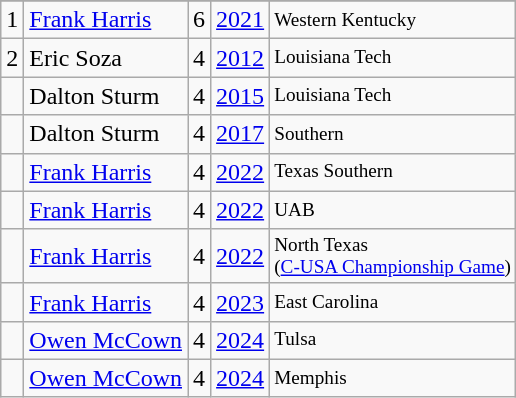<table class="wikitable">
<tr>
</tr>
<tr>
<td>1</td>
<td><a href='#'>Frank Harris</a></td>
<td>6</td>
<td><a href='#'>2021</a></td>
<td style="font-size:80%;">Western Kentucky</td>
</tr>
<tr>
<td>2</td>
<td>Eric Soza</td>
<td>4</td>
<td><a href='#'>2012</a></td>
<td style="font-size:80%;">Louisiana Tech</td>
</tr>
<tr>
<td></td>
<td>Dalton Sturm</td>
<td>4</td>
<td><a href='#'>2015</a></td>
<td style="font-size:80%;">Louisiana Tech</td>
</tr>
<tr>
<td></td>
<td>Dalton Sturm</td>
<td>4</td>
<td><a href='#'>2017</a></td>
<td style="font-size:80%;">Southern</td>
</tr>
<tr>
<td></td>
<td><a href='#'>Frank Harris</a></td>
<td>4</td>
<td><a href='#'>2022</a></td>
<td style="font-size:80%;">Texas Southern</td>
</tr>
<tr>
<td></td>
<td><a href='#'>Frank Harris</a></td>
<td>4</td>
<td><a href='#'>2022</a></td>
<td style="font-size:80%;">UAB</td>
</tr>
<tr>
<td></td>
<td><a href='#'>Frank Harris</a></td>
<td>4</td>
<td><a href='#'>2022</a></td>
<td style="font-size:80%;">North Texas<br>(<a href='#'>C-USA Championship Game</a>)</td>
</tr>
<tr>
<td></td>
<td><a href='#'>Frank Harris</a></td>
<td>4</td>
<td><a href='#'>2023</a></td>
<td style="font-size:80%;">East Carolina</td>
</tr>
<tr>
<td></td>
<td><a href='#'>Owen McCown</a></td>
<td>4</td>
<td><a href='#'>2024</a></td>
<td style="font-size:80%;">Tulsa</td>
</tr>
<tr>
<td></td>
<td><a href='#'>Owen McCown</a></td>
<td>4</td>
<td><a href='#'>2024</a></td>
<td style="font-size:80%;">Memphis<br></td>
</tr>
</table>
